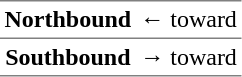<table border="1" cellspacing="0" cellpadding="3" frame="hsides" rules="rows">
<tr>
<th><span>Northbound</span></th>
<td>←  toward </td>
</tr>
<tr>
<th><span>Southbound</span></th>
<td>→  toward </td>
</tr>
</table>
